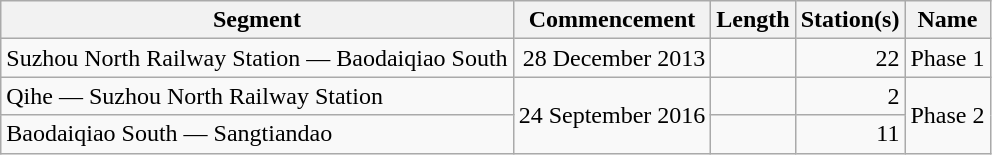<table class="wikitable" style="border-collapse: collapse; text-align: right;">
<tr>
<th>Segment</th>
<th>Commencement</th>
<th>Length</th>
<th>Station(s)</th>
<th>Name</th>
</tr>
<tr>
<td style="text-align: left;">Suzhou North Railway Station — Baodaiqiao South</td>
<td>28 December 2013</td>
<td></td>
<td>22</td>
<td style="text-align: left;">Phase 1</td>
</tr>
<tr>
<td style="text-align: left;">Qihe — Suzhou North Railway Station</td>
<td rowspan="2">24 September 2016</td>
<td></td>
<td>2</td>
<td rowspan="2" style="text-align: left;">Phase 2</td>
</tr>
<tr>
<td style="text-align: left;">Baodaiqiao South — Sangtiandao</td>
<td></td>
<td>11</td>
</tr>
</table>
